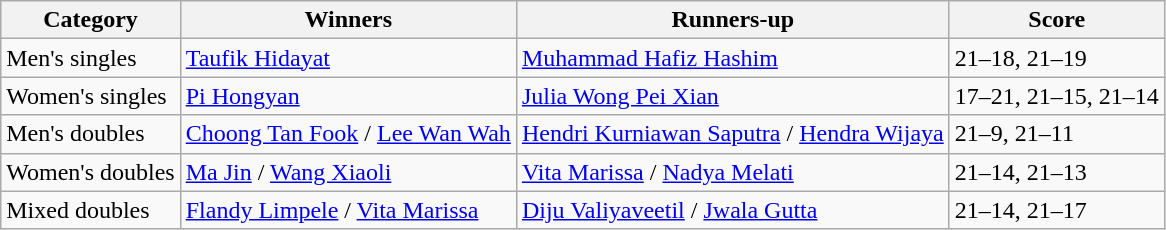<table class=wikitable style="white-space:nowrap;">
<tr>
<th>Category</th>
<th>Winners</th>
<th>Runners-up</th>
<th>Score</th>
</tr>
<tr>
<td>Men's singles</td>
<td> <a href='#'>Taufik Hidayat</a></td>
<td> <a href='#'>Muhammad Hafiz Hashim</a></td>
<td>21–18, 21–19</td>
</tr>
<tr>
<td>Women's singles</td>
<td> <a href='#'>Pi Hongyan</a></td>
<td> <a href='#'>Julia Wong Pei Xian</a></td>
<td>17–21, 21–15, 21–14</td>
</tr>
<tr>
<td>Men's doubles</td>
<td> <a href='#'>Choong Tan Fook</a> / <a href='#'>Lee Wan Wah</a></td>
<td> <a href='#'>Hendri Kurniawan Saputra</a> / <a href='#'>Hendra Wijaya</a></td>
<td>21–9, 21–11</td>
</tr>
<tr>
<td>Women's doubles</td>
<td> <a href='#'>Ma Jin</a> / <a href='#'>Wang Xiaoli</a></td>
<td> <a href='#'>Vita Marissa</a> / <a href='#'>Nadya Melati</a></td>
<td>21–14, 21–13</td>
</tr>
<tr>
<td>Mixed doubles</td>
<td> <a href='#'>Flandy Limpele</a> / <a href='#'>Vita Marissa</a></td>
<td> <a href='#'>Diju Valiyaveetil</a> / <a href='#'>Jwala Gutta</a></td>
<td>21–14, 21–17</td>
</tr>
</table>
